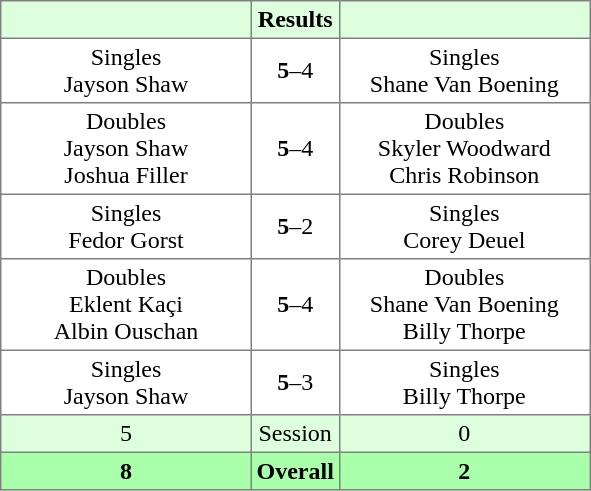<table border="1" cellpadding="3" style="border-collapse: collapse;">
<tr bgcolor="#ddffdd">
<th width="160"></th>
<th>Results</th>
<th width="160"></th>
</tr>
<tr>
<td align="center">Singles<br>Jayson Shaw</td>
<td align="center"><strong>5</strong>–4</td>
<td align="center">Singles<br>Shane Van Boening</td>
</tr>
<tr>
<td align="center">Doubles<br>Jayson Shaw<br>Joshua Filler</td>
<td align="center"><strong>5</strong>–4</td>
<td align="center">Doubles<br>Skyler Woodward<br>Chris Robinson</td>
</tr>
<tr>
<td align="center">Singles<br>Fedor Gorst</td>
<td align="center"><strong>5</strong>–2</td>
<td align="center">Singles<br>Corey Deuel</td>
</tr>
<tr>
<td align="center">Doubles<br>Eklent Kaçi <br>Albin Ouschan</td>
<td align="center"><strong>5</strong>–4</td>
<td align="center">Doubles<br>Shane Van Boening<br>Billy Thorpe</td>
</tr>
<tr>
<td align="center">Singles<br>Jayson Shaw</td>
<td align="center"><strong>5</strong>–3</td>
<td align="center">Singles<br>Billy Thorpe</td>
</tr>
<tr bgcolor="#ddffdd">
<td align="center">5</td>
<td align="center">Session</td>
<td align="center">0</td>
</tr>
<tr bgcolor="#aaffaa">
<th align="center">8</th>
<th align="center">Overall</th>
<th align="center">2 </th>
</tr>
</table>
